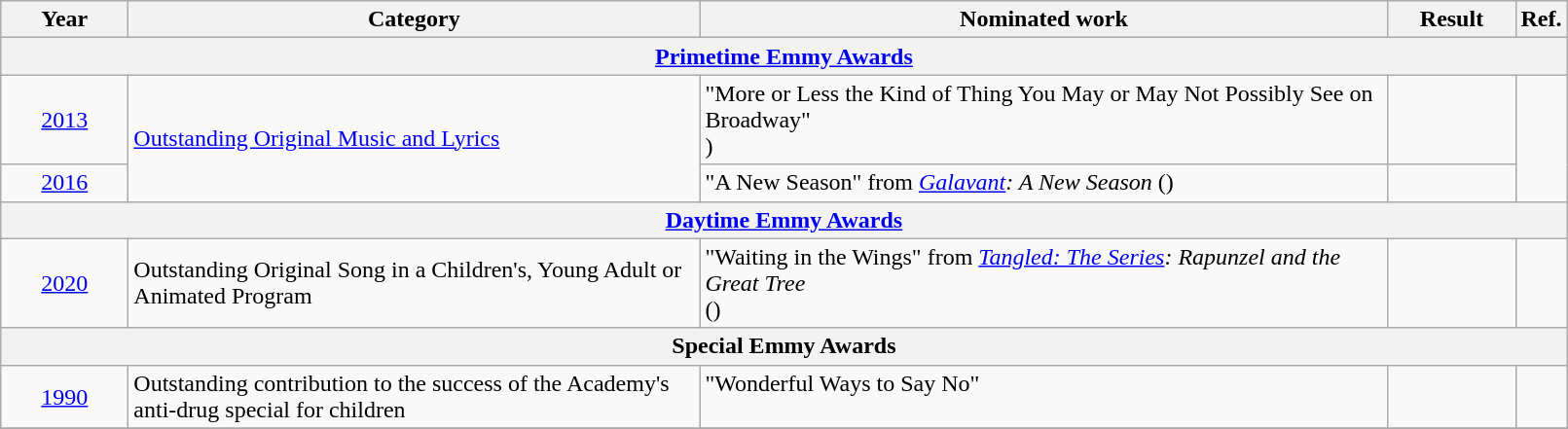<table class=wikitable>
<tr>
<th scope="col" style="width:5em;">Year</th>
<th scope="col" style="width:24em;">Category</th>
<th scope="col" style="width:29em;">Nominated work</th>
<th scope="col" style="width:5em;">Result</th>
<th>Ref.</th>
</tr>
<tr>
<th colspan="5"><a href='#'>Primetime Emmy Awards</a></th>
</tr>
<tr>
<td style="text-align:center;"><a href='#'>2013</a></td>
<td rowspan="2"><a href='#'>Outstanding Original Music and Lyrics</a></td>
<td>"More or Less the Kind of Thing You May or May Not Possibly See on Broadway" <br>  )</td>
<td></td>
<td rowspan="2"></td>
</tr>
<tr>
<td style="text-align:center;"><a href='#'>2016</a></td>
<td>"A New Season" from <em><a href='#'>Galavant</a>: A New Season</em> ()</td>
<td></td>
</tr>
<tr>
<th colspan="5"><a href='#'>Daytime Emmy Awards</a></th>
</tr>
<tr>
<td style="text-align:center;"><a href='#'>2020</a></td>
<td>Outstanding Original Song in a Children's, Young Adult or Animated Program</td>
<td>"Waiting in the Wings" from <em><a href='#'>Tangled: The Series</a>: Rapunzel and the Great Tree</em> <br> ()</td>
<td></td>
<td></td>
</tr>
<tr>
<th colspan="5">Special Emmy Awards</th>
</tr>
<tr>
<td style="text-align:center;"><a href='#'>1990</a></td>
<td>Outstanding contribution to the success of the Academy's anti-drug special for children</td>
<td>"Wonderful Ways to Say No" <br>  <br> </td>
<td></td>
<td></td>
</tr>
<tr>
</tr>
</table>
